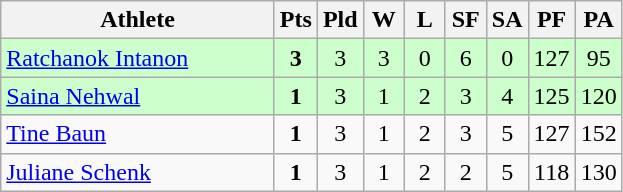<table class=wikitable style="text-align:center">
<tr>
<th width=175>Athlete</th>
<th width=20>Pts</th>
<th width=20>Pld</th>
<th width=20>W</th>
<th width=20>L</th>
<th width=20>SF</th>
<th width=20>SA</th>
<th width=20>PF</th>
<th width=20>PA</th>
</tr>
<tr bgcolor=ccffcc>
<td style="text-align:left"> <a href='#'>Ratchanok Intanon</a></td>
<td><strong>3</strong></td>
<td>3</td>
<td>3</td>
<td>0</td>
<td>6</td>
<td>0</td>
<td>127</td>
<td>95</td>
</tr>
<tr bgcolor=ccffcc>
<td style="text-align:left"> <a href='#'>Saina Nehwal</a></td>
<td><strong>1</strong></td>
<td>3</td>
<td>1</td>
<td>2</td>
<td>3</td>
<td>4</td>
<td>125</td>
<td>120</td>
</tr>
<tr bgcolor=>
<td style="text-align:left"> <a href='#'>Tine Baun</a></td>
<td><strong>1</strong></td>
<td>3</td>
<td>1</td>
<td>2</td>
<td>3</td>
<td>5</td>
<td>127</td>
<td>152</td>
</tr>
<tr bgcolor=>
<td style="text-align:left"> <a href='#'>Juliane Schenk</a></td>
<td><strong>1</strong></td>
<td>3</td>
<td>1</td>
<td>2</td>
<td>2</td>
<td>5</td>
<td>118</td>
<td>130</td>
</tr>
</table>
